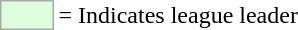<table>
<tr>
<td style="background:#DDFFDD; border:1px solid #aaa; width:2em;"></td>
<td>= Indicates league leader</td>
</tr>
</table>
